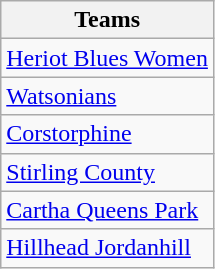<table class=wikitable>
<tr>
<th>Teams</th>
</tr>
<tr>
<td><a href='#'>Heriot Blues Women</a></td>
</tr>
<tr>
<td><a href='#'>Watsonians</a></td>
</tr>
<tr>
<td><a href='#'>Corstorphine</a></td>
</tr>
<tr>
<td><a href='#'>Stirling County</a></td>
</tr>
<tr>
<td><a href='#'>Cartha Queens Park</a></td>
</tr>
<tr>
<td><a href='#'>Hillhead Jordanhill</a></td>
</tr>
</table>
